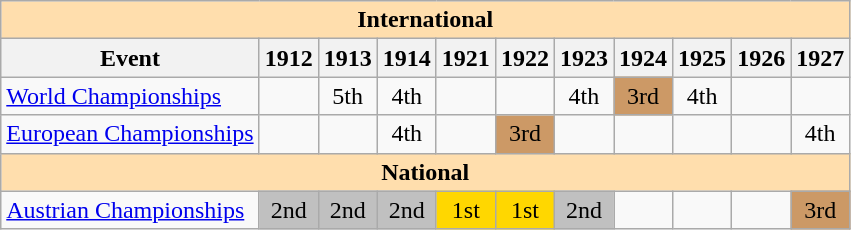<table class="wikitable" style="text-align:center">
<tr>
<th style="background-color: #ffdead; " colspan=11 align=center>International</th>
</tr>
<tr>
<th>Event</th>
<th>1912</th>
<th>1913</th>
<th>1914</th>
<th>1921</th>
<th>1922</th>
<th>1923</th>
<th>1924</th>
<th>1925</th>
<th>1926</th>
<th>1927</th>
</tr>
<tr>
<td align=left><a href='#'>World Championships</a></td>
<td></td>
<td>5th</td>
<td>4th</td>
<td></td>
<td></td>
<td>4th</td>
<td bgcolor=cc9966>3rd</td>
<td>4th</td>
<td></td>
<td></td>
</tr>
<tr>
<td align=left><a href='#'>European Championships</a></td>
<td></td>
<td></td>
<td>4th</td>
<td></td>
<td bgcolor=cc9966>3rd</td>
<td></td>
<td></td>
<td></td>
<td></td>
<td>4th</td>
</tr>
<tr>
<th style="background-color: #ffdead; " colspan=11 align=center>National</th>
</tr>
<tr>
<td align=left><a href='#'>Austrian Championships</a></td>
<td bgcolor=silver>2nd</td>
<td bgcolor=silver>2nd</td>
<td bgcolor=silver>2nd</td>
<td bgcolor=gold>1st</td>
<td bgcolor=gold>1st</td>
<td bgcolor=silver>2nd</td>
<td></td>
<td></td>
<td></td>
<td bgcolor=cc9966>3rd</td>
</tr>
</table>
